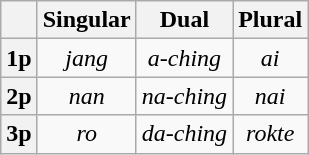<table class="wikitable">
<tr>
<th></th>
<th>Singular</th>
<th>Dual</th>
<th>Plural</th>
</tr>
<tr align="center">
<th>1p</th>
<td><em>jang</em></td>
<td><em>a-ching</em></td>
<td><em>ai</em></td>
</tr>
<tr align="center">
<th>2p</th>
<td><em>nan</em></td>
<td><em>na-ching</em></td>
<td><em>nai</em></td>
</tr>
<tr align="center">
<th>3p</th>
<td><em>ro</em></td>
<td><em>da-ching</em></td>
<td><em>rokte</em></td>
</tr>
</table>
